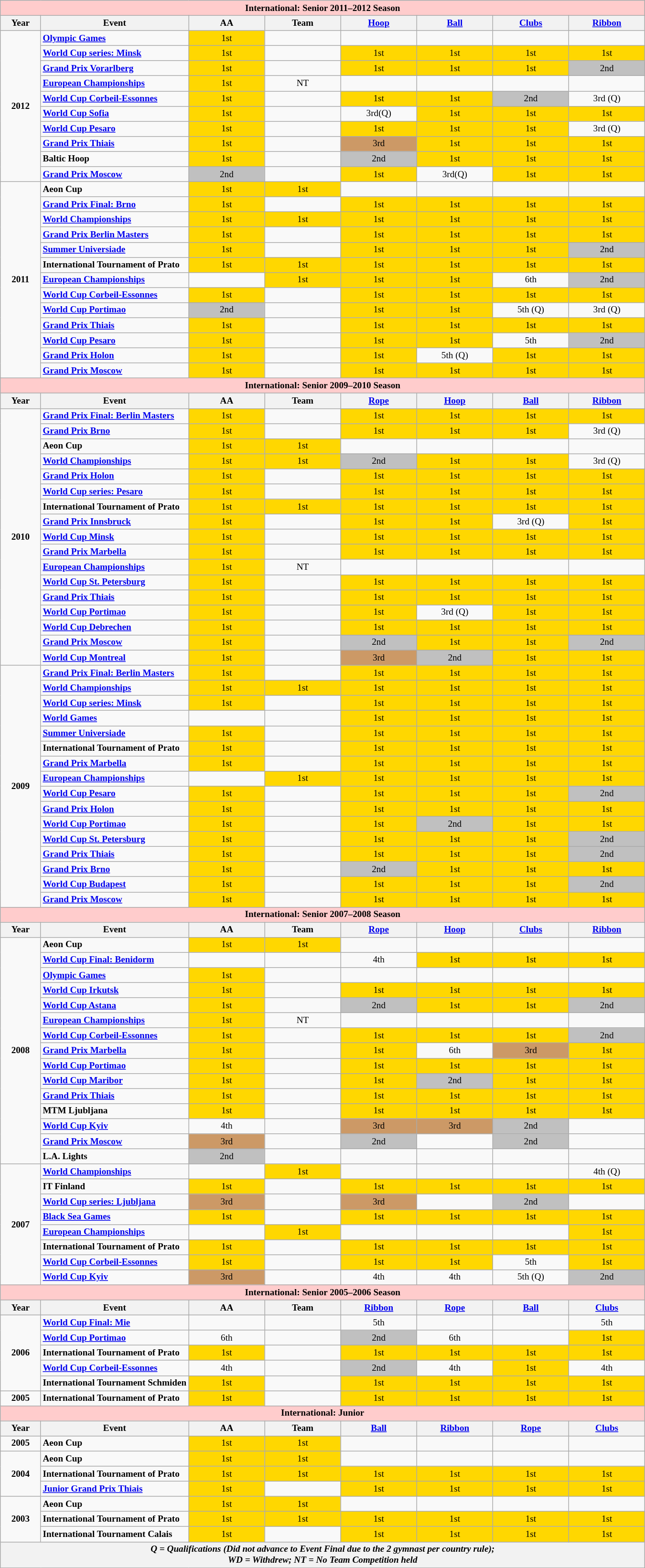<table class="wikitable" style="text-align:center; font-size: 80%;">
<tr>
<th colspan="8" style="text-align:center; background:#fcc;"><strong>International: Senior 2011–2012 Season</strong></th>
</tr>
<tr>
<th>Year</th>
<th>Event</th>
<th style="width:100px;">AA</th>
<th style="width:100px;">Team</th>
<th style="width:100px;"><a href='#'>Hoop</a></th>
<th style="width:100px;"><a href='#'>Ball</a></th>
<th style="width:100px;"><a href='#'>Clubs</a></th>
<th style="width:100px;"><a href='#'>Ribbon</a></th>
</tr>
<tr>
<td rowspan="10" style="width:50px;"><strong>2012</strong></td>
<td align=left><strong><a href='#'>Olympic Games</a></strong></td>
<td bgcolor=gold>1st</td>
<td></td>
<td></td>
<td></td>
<td></td>
<td></td>
</tr>
<tr>
<td align=left><strong><a href='#'>World Cup series: Minsk</a></strong></td>
<td bgcolor=gold>1st</td>
<td></td>
<td bgcolor=gold>1st</td>
<td bgcolor=gold>1st</td>
<td bgcolor=gold>1st</td>
<td bgcolor=gold>1st</td>
</tr>
<tr>
<td align=left><strong><a href='#'>Grand Prix Vorarlberg</a></strong></td>
<td bgcolor=gold>1st</td>
<td></td>
<td bgcolor=gold>1st</td>
<td bgcolor=gold>1st</td>
<td bgcolor=gold>1st</td>
<td style="background:silver;">2nd</td>
</tr>
<tr>
<td align=left><strong><a href='#'>European Championships</a></strong></td>
<td bgcolor=gold>1st</td>
<td>NT</td>
<td></td>
<td></td>
<td></td>
<td></td>
</tr>
<tr>
<td align=left><strong><a href='#'>World Cup Corbeil-Essonnes</a></strong></td>
<td bgcolor=gold>1st</td>
<td></td>
<td bgcolor=gold>1st</td>
<td bgcolor=gold>1st</td>
<td style="background:silver;">2nd</td>
<td>3rd (Q)</td>
</tr>
<tr>
<td align=left><strong><a href='#'>World Cup Sofia</a></strong></td>
<td bgcolor=gold>1st</td>
<td></td>
<td>3rd(Q)</td>
<td bgcolor=gold>1st</td>
<td bgcolor=gold>1st</td>
<td bgcolor=gold>1st</td>
</tr>
<tr>
<td align=left><strong><a href='#'>World Cup Pesaro</a></strong></td>
<td bgcolor=gold>1st</td>
<td></td>
<td bgcolor=gold>1st</td>
<td bgcolor=gold>1st</td>
<td bgcolor=gold>1st</td>
<td>3rd (Q)</td>
</tr>
<tr>
<td align=left><strong><a href='#'>Grand Prix Thiais</a></strong></td>
<td bgcolor=gold>1st</td>
<td></td>
<td style="background:#c96;">3rd</td>
<td bgcolor=gold>1st</td>
<td bgcolor=gold>1st</td>
<td bgcolor=gold>1st</td>
</tr>
<tr>
<td align=left><strong>Baltic Hoop</strong></td>
<td bgcolor=gold>1st</td>
<td></td>
<td style="background:silver;">2nd</td>
<td bgcolor=gold>1st</td>
<td bgcolor=gold>1st</td>
<td bgcolor=gold>1st</td>
</tr>
<tr>
<td align=left><strong><a href='#'>Grand Prix Moscow</a></strong></td>
<td style="background:silver;">2nd</td>
<td></td>
<td bgcolor=gold>1st</td>
<td>3rd(Q)</td>
<td bgcolor=gold>1st</td>
<td bgcolor=gold>1st</td>
</tr>
<tr>
<td rowspan="13" style="width:50px;"><strong>2011</strong></td>
<td align=left><strong>Aeon Cup</strong></td>
<td bgcolor=gold>1st</td>
<td bgcolor=gold>1st</td>
<td></td>
<td></td>
<td></td>
<td></td>
</tr>
<tr>
<td align=left><strong><a href='#'>Grand Prix Final: Brno</a></strong></td>
<td bgcolor=gold>1st</td>
<td></td>
<td bgcolor=gold>1st</td>
<td bgcolor=gold>1st</td>
<td bgcolor=gold>1st</td>
<td bgcolor=gold>1st</td>
</tr>
<tr>
<td align=left><strong><a href='#'>World Championships</a></strong></td>
<td bgcolor=gold>1st</td>
<td bgcolor=gold>1st</td>
<td bgcolor=gold>1st</td>
<td bgcolor=gold>1st</td>
<td bgcolor=gold>1st</td>
<td bgcolor=gold>1st</td>
</tr>
<tr>
<td align=left><strong><a href='#'>Grand Prix Berlin Masters</a></strong></td>
<td bgcolor=gold>1st</td>
<td></td>
<td bgcolor=gold>1st</td>
<td bgcolor=gold>1st</td>
<td bgcolor=gold>1st</td>
<td bgcolor=gold>1st</td>
</tr>
<tr>
<td align=left><strong><a href='#'>Summer Universiade</a></strong></td>
<td bgcolor=gold>1st</td>
<td></td>
<td bgcolor=gold>1st</td>
<td bgcolor=gold>1st</td>
<td bgcolor=gold>1st</td>
<td style="background:silver;">2nd</td>
</tr>
<tr>
<td align=left><strong>International Tournament of Prato</strong></td>
<td bgcolor=gold>1st</td>
<td bgcolor=gold>1st</td>
<td bgcolor=gold>1st</td>
<td bgcolor=gold>1st</td>
<td bgcolor=gold>1st</td>
<td bgcolor=gold>1st</td>
</tr>
<tr>
<td align=left><strong><a href='#'>European Championships</a></strong></td>
<td></td>
<td bgcolor=gold>1st</td>
<td bgcolor=gold>1st</td>
<td bgcolor=gold>1st</td>
<td>6th</td>
<td style="background:silver;">2nd</td>
</tr>
<tr>
<td align=left><strong><a href='#'>World Cup Corbeil-Essonnes</a></strong></td>
<td bgcolor=gold>1st</td>
<td></td>
<td bgcolor=gold>1st</td>
<td bgcolor=gold>1st</td>
<td bgcolor=gold>1st</td>
<td bgcolor=gold>1st</td>
</tr>
<tr>
<td align=left><strong><a href='#'>World Cup Portimao</a></strong></td>
<td style="background:silver;">2nd</td>
<td></td>
<td bgcolor=gold>1st</td>
<td bgcolor=gold>1st</td>
<td>5th (Q)</td>
<td>3rd (Q)</td>
</tr>
<tr>
<td align=left><strong><a href='#'>Grand Prix Thiais</a></strong></td>
<td bgcolor=gold>1st</td>
<td></td>
<td bgcolor=gold>1st</td>
<td bgcolor=gold>1st</td>
<td bgcolor=gold>1st</td>
<td bgcolor=gold>1st</td>
</tr>
<tr>
<td align=left><strong><a href='#'>World Cup Pesaro</a></strong></td>
<td bgcolor=gold>1st</td>
<td></td>
<td bgcolor=gold>1st</td>
<td bgcolor=gold>1st</td>
<td>5th</td>
<td style="background:silver;">2nd</td>
</tr>
<tr>
<td align=left><strong><a href='#'>Grand Prix Holon</a></strong></td>
<td bgcolor=gold>1st</td>
<td></td>
<td bgcolor=gold>1st</td>
<td>5th (Q)</td>
<td bgcolor=gold>1st</td>
<td bgcolor=gold>1st</td>
</tr>
<tr>
<td align=left><strong><a href='#'>Grand Prix Moscow</a></strong></td>
<td bgcolor=gold>1st</td>
<td></td>
<td bgcolor=gold>1st</td>
<td bgcolor=gold>1st</td>
<td bgcolor=gold>1st</td>
<td bgcolor=gold>1st</td>
</tr>
<tr>
<th colspan="8" style="text-align:center; background:#fcc;"><strong>International: Senior 2009–2010 Season</strong></th>
</tr>
<tr>
<th>Year</th>
<th>Event</th>
<th style="width:100px;">AA</th>
<th style="width:100px;">Team</th>
<th style="width:100px;"><a href='#'>Rope</a></th>
<th style="width:100px;"><a href='#'>Hoop</a></th>
<th style="width:100px;"><a href='#'>Ball</a></th>
<th style="width:100px;"><a href='#'>Ribbon</a></th>
</tr>
<tr>
<td rowspan="17" style="width:50px;"><strong>2010</strong></td>
<td align=left><strong><a href='#'>Grand Prix Final: Berlin Masters</a></strong></td>
<td bgcolor=gold>1st</td>
<td></td>
<td bgcolor=gold>1st</td>
<td bgcolor=gold>1st</td>
<td bgcolor=gold>1st</td>
<td bgcolor=gold>1st</td>
</tr>
<tr>
<td align=left><strong><a href='#'>Grand Prix Brno</a></strong></td>
<td bgcolor=gold>1st</td>
<td></td>
<td bgcolor=gold>1st</td>
<td bgcolor=gold>1st</td>
<td bgcolor=gold>1st</td>
<td>3rd (Q)</td>
</tr>
<tr>
<td align=left><strong>Aeon Cup</strong></td>
<td bgcolor=gold>1st</td>
<td bgcolor=gold>1st</td>
<td></td>
<td></td>
<td></td>
<td></td>
</tr>
<tr>
<td align=left><strong><a href='#'>World Championships</a></strong></td>
<td bgcolor=gold>1st</td>
<td bgcolor=gold>1st</td>
<td style="background:silver;">2nd</td>
<td bgcolor=gold>1st</td>
<td bgcolor=gold>1st</td>
<td>3rd (Q)</td>
</tr>
<tr>
<td align=left><strong><a href='#'>Grand Prix Holon</a></strong></td>
<td bgcolor=gold>1st</td>
<td></td>
<td bgcolor=gold>1st</td>
<td bgcolor=gold>1st</td>
<td bgcolor=gold>1st</td>
<td bgcolor=gold>1st</td>
</tr>
<tr>
<td align=left><strong><a href='#'>World Cup series: Pesaro</a></strong></td>
<td bgcolor=gold>1st</td>
<td></td>
<td bgcolor=gold>1st</td>
<td bgcolor=gold>1st</td>
<td bgcolor=gold>1st</td>
<td bgcolor=gold>1st</td>
</tr>
<tr>
<td align=left><strong>International Tournament of Prato</strong></td>
<td bgcolor=gold>1st</td>
<td bgcolor=gold>1st</td>
<td bgcolor=gold>1st</td>
<td bgcolor=gold>1st</td>
<td bgcolor=gold>1st</td>
<td bgcolor=gold>1st</td>
</tr>
<tr>
<td align=left><strong><a href='#'>Grand Prix Innsbruck</a></strong></td>
<td bgcolor=gold>1st</td>
<td></td>
<td bgcolor=gold>1st</td>
<td bgcolor=gold>1st</td>
<td>3rd (Q)</td>
<td bgcolor=gold>1st</td>
</tr>
<tr>
<td align=left><strong><a href='#'>World Cup Minsk</a></strong></td>
<td bgcolor=gold>1st</td>
<td></td>
<td bgcolor=gold>1st</td>
<td bgcolor=gold>1st</td>
<td bgcolor=gold>1st</td>
<td bgcolor=gold>1st</td>
</tr>
<tr>
<td align=left><strong><a href='#'>Grand Prix Marbella</a></strong></td>
<td bgcolor=gold>1st</td>
<td></td>
<td bgcolor=gold>1st</td>
<td bgcolor=gold>1st</td>
<td bgcolor=gold>1st</td>
<td bgcolor=gold>1st</td>
</tr>
<tr>
<td align=left><strong><a href='#'>European Championships</a></strong></td>
<td bgcolor=gold>1st</td>
<td>NT</td>
<td></td>
<td></td>
<td></td>
<td></td>
</tr>
<tr>
<td align=left><strong><a href='#'>World Cup St. Petersburg</a></strong></td>
<td bgcolor=gold>1st</td>
<td></td>
<td bgcolor=gold>1st</td>
<td bgcolor=gold>1st</td>
<td bgcolor=gold>1st</td>
<td bgcolor=gold>1st</td>
</tr>
<tr>
<td align=left><strong><a href='#'>Grand Prix Thiais</a></strong></td>
<td bgcolor=gold>1st</td>
<td></td>
<td bgcolor=gold>1st</td>
<td bgcolor=gold>1st</td>
<td bgcolor=gold>1st</td>
<td bgcolor=gold>1st</td>
</tr>
<tr>
<td align=left><strong><a href='#'>World Cup Portimao</a></strong></td>
<td bgcolor=gold>1st</td>
<td></td>
<td bgcolor=gold>1st</td>
<td>3rd (Q)</td>
<td bgcolor=gold>1st</td>
<td bgcolor=gold>1st</td>
</tr>
<tr>
<td align=left><strong><a href='#'>World Cup Debrechen</a></strong></td>
<td bgcolor=gold>1st</td>
<td></td>
<td bgcolor=gold>1st</td>
<td bgcolor=gold>1st</td>
<td bgcolor=gold>1st</td>
<td bgcolor=gold>1st</td>
</tr>
<tr>
<td align=left><strong><a href='#'>Grand Prix Moscow</a></strong></td>
<td bgcolor=gold>1st</td>
<td></td>
<td style="background:silver;">2nd</td>
<td bgcolor=gold>1st</td>
<td bgcolor=gold>1st</td>
<td style="background:silver;">2nd</td>
</tr>
<tr>
<td align=left><strong><a href='#'>World Cup Montreal</a></strong></td>
<td bgcolor=gold>1st</td>
<td></td>
<td style="background:#c96;">3rd</td>
<td style="background:silver;">2nd</td>
<td bgcolor=gold>1st</td>
<td bgcolor=gold>1st</td>
</tr>
<tr>
<td rowspan="16" style="width:50px;"><strong>2009</strong></td>
<td align=left><strong><a href='#'>Grand Prix Final: Berlin Masters</a></strong></td>
<td bgcolor=gold>1st</td>
<td></td>
<td bgcolor=gold>1st</td>
<td bgcolor=gold>1st</td>
<td bgcolor=gold>1st</td>
<td bgcolor=gold>1st</td>
</tr>
<tr>
<td align=left><strong><a href='#'>World Championships</a></strong></td>
<td bgcolor=gold>1st</td>
<td bgcolor=gold>1st</td>
<td bgcolor=gold>1st</td>
<td bgcolor=gold>1st</td>
<td bgcolor=gold>1st</td>
<td bgcolor=gold>1st</td>
</tr>
<tr>
<td align=left><strong><a href='#'>World Cup series: Minsk</a></strong></td>
<td bgcolor=gold>1st</td>
<td></td>
<td bgcolor=gold>1st</td>
<td bgcolor=gold>1st</td>
<td bgcolor=gold>1st</td>
<td bgcolor=gold>1st</td>
</tr>
<tr>
<td align=left><strong><a href='#'>World Games</a></strong></td>
<td></td>
<td></td>
<td bgcolor=gold>1st</td>
<td bgcolor=gold>1st</td>
<td bgcolor=gold>1st</td>
<td bgcolor=gold>1st</td>
</tr>
<tr>
<td align=left><strong><a href='#'>Summer Universiade</a></strong></td>
<td bgcolor=gold>1st</td>
<td></td>
<td bgcolor=gold>1st</td>
<td bgcolor=gold>1st</td>
<td bgcolor=gold>1st</td>
<td bgcolor=gold>1st</td>
</tr>
<tr>
<td align=left><strong>International Tournament of Prato</strong></td>
<td bgcolor=gold>1st</td>
<td></td>
<td bgcolor=gold>1st</td>
<td bgcolor=gold>1st</td>
<td bgcolor=gold>1st</td>
<td bgcolor=gold>1st</td>
</tr>
<tr>
<td align=left><strong><a href='#'>Grand Prix Marbella</a></strong></td>
<td bgcolor=gold>1st</td>
<td></td>
<td bgcolor=gold>1st</td>
<td bgcolor=gold>1st</td>
<td bgcolor=gold>1st</td>
<td bgcolor=gold>1st</td>
</tr>
<tr>
<td align=left><strong><a href='#'>European Championships</a></strong></td>
<td></td>
<td bgcolor=gold>1st</td>
<td bgcolor=gold>1st</td>
<td bgcolor=gold>1st</td>
<td bgcolor=gold>1st</td>
<td bgcolor=gold>1st</td>
</tr>
<tr>
<td align=left><strong><a href='#'>World Cup Pesaro</a></strong></td>
<td bgcolor=gold>1st</td>
<td></td>
<td bgcolor=gold>1st</td>
<td bgcolor=gold>1st</td>
<td bgcolor=gold>1st</td>
<td style="background:silver;">2nd</td>
</tr>
<tr>
<td align=left><strong><a href='#'>Grand Prix Holon</a></strong></td>
<td bgcolor=gold>1st</td>
<td></td>
<td bgcolor=gold>1st</td>
<td bgcolor=gold>1st</td>
<td bgcolor=gold>1st</td>
<td bgcolor=gold>1st</td>
</tr>
<tr>
<td align=left><strong><a href='#'>World Cup Portimao</a></strong></td>
<td bgcolor=gold>1st</td>
<td></td>
<td bgcolor=gold>1st</td>
<td style="background:silver;">2nd</td>
<td bgcolor=gold>1st</td>
<td bgcolor=gold>1st</td>
</tr>
<tr>
<td align=left><strong><a href='#'>World Cup St. Petersburg</a></strong></td>
<td bgcolor=gold>1st</td>
<td></td>
<td bgcolor=gold>1st</td>
<td bgcolor=gold>1st</td>
<td bgcolor=gold>1st</td>
<td style="background:silver;">2nd</td>
</tr>
<tr>
<td align=left><strong><a href='#'>Grand Prix Thiais</a></strong></td>
<td bgcolor=gold>1st</td>
<td></td>
<td bgcolor=gold>1st</td>
<td bgcolor=gold>1st</td>
<td bgcolor=gold>1st</td>
<td style="background:silver;">2nd</td>
</tr>
<tr>
<td align=left><strong><a href='#'>Grand Prix Brno</a></strong></td>
<td bgcolor=gold>1st</td>
<td></td>
<td style="background:silver;">2nd</td>
<td bgcolor=gold>1st</td>
<td bgcolor=gold>1st</td>
<td bgcolor=gold>1st</td>
</tr>
<tr>
<td align=left><strong><a href='#'>World Cup Budapest</a></strong></td>
<td bgcolor=gold>1st</td>
<td></td>
<td bgcolor=gold>1st</td>
<td bgcolor=gold>1st</td>
<td bgcolor=gold>1st</td>
<td style="background:silver;">2nd</td>
</tr>
<tr>
<td align=left><strong><a href='#'>Grand Prix Moscow</a></strong></td>
<td bgcolor=gold>1st</td>
<td></td>
<td bgcolor=gold>1st</td>
<td bgcolor=gold>1st</td>
<td bgcolor=gold>1st</td>
<td bgcolor=gold>1st</td>
</tr>
<tr>
<th colspan="8" style="text-align:center; background:#fcc;"><strong>International: Senior 2007–2008 Season</strong></th>
</tr>
<tr>
<th>Year</th>
<th>Event</th>
<th style="width:100px;">AA</th>
<th style="width:100px;">Team</th>
<th style="width:100px;"><a href='#'>Rope</a></th>
<th style="width:100px;"><a href='#'>Hoop</a></th>
<th style="width:100px;"><a href='#'>Clubs</a></th>
<th style="width:100px;"><a href='#'>Ribbon</a></th>
</tr>
<tr>
<td rowspan="15" style="width:50px;"><strong>2008</strong></td>
<td align=left><strong>Aeon Cup</strong></td>
<td bgcolor=gold>1st</td>
<td bgcolor=gold>1st</td>
<td></td>
<td></td>
<td></td>
<td></td>
</tr>
<tr>
<td align=left><strong><a href='#'>World Cup Final: Benidorm</a></strong></td>
<td></td>
<td></td>
<td>4th</td>
<td bgcolor=gold>1st</td>
<td bgcolor=gold>1st</td>
<td bgcolor=gold>1st</td>
</tr>
<tr>
<td align=left><strong><a href='#'>Olympic Games</a></strong></td>
<td bgcolor=gold>1st</td>
<td></td>
<td></td>
<td></td>
<td></td>
<td></td>
</tr>
<tr>
<td align=left><strong><a href='#'>World Cup Irkutsk</a></strong></td>
<td bgcolor=gold>1st</td>
<td></td>
<td bgcolor=gold>1st</td>
<td bgcolor=gold>1st</td>
<td bgcolor=gold>1st</td>
<td bgcolor=gold>1st</td>
</tr>
<tr>
<td align=left><strong><a href='#'>World Cup Astana</a></strong></td>
<td bgcolor=gold>1st</td>
<td></td>
<td style="background:silver;">2nd</td>
<td bgcolor=gold>1st</td>
<td bgcolor=gold>1st</td>
<td style="background:silver;">2nd</td>
</tr>
<tr>
<td align=left><strong><a href='#'>European Championships</a></strong></td>
<td bgcolor=gold>1st</td>
<td>NT</td>
<td></td>
<td></td>
<td></td>
<td></td>
</tr>
<tr>
<td align=left><strong><a href='#'>World Cup Corbeil-Essonnes</a></strong></td>
<td bgcolor=gold>1st</td>
<td></td>
<td bgcolor=gold>1st</td>
<td bgcolor=gold>1st</td>
<td bgcolor=gold>1st</td>
<td style="background:silver;">2nd</td>
</tr>
<tr>
<td align=left><strong><a href='#'>Grand Prix Marbella</a></strong></td>
<td bgcolor=gold>1st</td>
<td></td>
<td bgcolor=gold>1st</td>
<td>6th</td>
<td style="background:#c96;">3rd</td>
<td bgcolor=gold>1st</td>
</tr>
<tr>
<td align=left><strong><a href='#'>World Cup Portimao</a></strong></td>
<td bgcolor=gold>1st</td>
<td></td>
<td bgcolor=gold>1st</td>
<td bgcolor=gold>1st</td>
<td bgcolor=gold>1st</td>
<td bgcolor=gold>1st</td>
</tr>
<tr>
<td align=left><strong><a href='#'>World Cup Maribor</a></strong></td>
<td bgcolor=gold>1st</td>
<td></td>
<td bgcolor=gold>1st</td>
<td style="background:silver;">2nd</td>
<td bgcolor=gold>1st</td>
<td bgcolor=gold>1st</td>
</tr>
<tr>
<td align=left><strong><a href='#'>Grand Prix Thiais</a></strong></td>
<td bgcolor=gold>1st</td>
<td></td>
<td bgcolor=gold>1st</td>
<td bgcolor=gold>1st</td>
<td bgcolor=gold>1st</td>
<td bgcolor=gold>1st</td>
</tr>
<tr>
<td align=left><strong>MTM Ljubljana</strong></td>
<td bgcolor=gold>1st</td>
<td></td>
<td bgcolor=gold>1st</td>
<td bgcolor=gold>1st</td>
<td bgcolor=gold>1st</td>
<td bgcolor=gold>1st</td>
</tr>
<tr>
<td align=left><strong><a href='#'>World Cup Kyiv</a></strong></td>
<td>4th</td>
<td></td>
<td style="background:#c96;">3rd</td>
<td style="background:#c96;">3rd</td>
<td style="background:silver;">2nd</td>
<td></td>
</tr>
<tr>
<td align=left><strong><a href='#'>Grand Prix Moscow</a></strong></td>
<td style="background:#c96;">3rd</td>
<td></td>
<td style="background:silver;">2nd</td>
<td></td>
<td style="background:silver;">2nd</td>
<td></td>
</tr>
<tr>
<td align=left><strong>L.A. Lights</strong></td>
<td style="background:silver;">2nd</td>
<td></td>
<td></td>
<td></td>
<td></td>
<td></td>
</tr>
<tr>
<td rowspan="8" style="width:50px;"><strong>2007</strong></td>
<td align=left><strong><a href='#'>World Championships</a></strong></td>
<td></td>
<td bgcolor=gold>1st</td>
<td></td>
<td></td>
<td></td>
<td>4th (Q)</td>
</tr>
<tr>
<td align=left><strong>IT Finland</strong></td>
<td bgcolor=gold>1st</td>
<td></td>
<td bgcolor=gold>1st</td>
<td bgcolor=gold>1st</td>
<td bgcolor=gold>1st</td>
<td bgcolor=gold>1st</td>
</tr>
<tr>
<td align=left><strong><a href='#'>World Cup series: Ljubljana</a></strong></td>
<td style="background:#c96;">3rd</td>
<td></td>
<td style="background:#c96;">3rd</td>
<td></td>
<td style="background:silver;">2nd</td>
<td></td>
</tr>
<tr>
<td align=left><strong><a href='#'>Black Sea Games</a></strong></td>
<td bgcolor=gold>1st</td>
<td></td>
<td bgcolor=gold>1st</td>
<td bgcolor=gold>1st</td>
<td bgcolor=gold>1st</td>
<td bgcolor=gold>1st</td>
</tr>
<tr>
<td align=left><strong><a href='#'>European Championships</a></strong></td>
<td></td>
<td bgcolor=gold>1st</td>
<td></td>
<td></td>
<td></td>
<td bgcolor=gold>1st</td>
</tr>
<tr>
<td align=left><strong>International Tournament of Prato</strong></td>
<td bgcolor=gold>1st</td>
<td></td>
<td bgcolor=gold>1st</td>
<td bgcolor=gold>1st</td>
<td bgcolor=gold>1st</td>
<td bgcolor=gold>1st</td>
</tr>
<tr>
<td align=left><strong><a href='#'>World Cup Corbeil-Essonnes</a></strong></td>
<td bgcolor=gold>1st</td>
<td></td>
<td bgcolor=gold>1st</td>
<td bgcolor=gold>1st</td>
<td>5th</td>
<td bgcolor=gold>1st</td>
</tr>
<tr>
<td align=left><strong><a href='#'>World Cup Kyiv</a></strong></td>
<td style="background:#c96;">3rd</td>
<td></td>
<td>4th</td>
<td>4th</td>
<td>5th (Q)</td>
<td style="background:silver;">2nd</td>
</tr>
<tr>
<th colspan="8" style="text-align:center; background:#fcc;"><strong>International: Senior 2005–2006 Season</strong></th>
</tr>
<tr>
<th>Year</th>
<th>Event</th>
<th style="width:100px;">AA</th>
<th style="width:100px;">Team</th>
<th style="width:100px;"><a href='#'>Ribbon</a></th>
<th style="width:100px;"><a href='#'>Rope</a></th>
<th style="width:100px;"><a href='#'>Ball</a></th>
<th style="width:100px;"><a href='#'>Clubs</a></th>
</tr>
<tr>
<td rowspan="5" style="width:50px;"><strong>2006</strong></td>
<td align=left><strong><a href='#'>World Cup Final: Mie</a></strong></td>
<td></td>
<td></td>
<td>5th</td>
<td></td>
<td></td>
<td>5th</td>
</tr>
<tr>
<td align=left><strong><a href='#'>World Cup Portimao</a></strong></td>
<td>6th</td>
<td></td>
<td style="background:silver;">2nd</td>
<td>6th</td>
<td></td>
<td bgcolor=gold>1st</td>
</tr>
<tr>
<td align=left><strong>International Tournament of Prato</strong></td>
<td bgcolor=gold>1st</td>
<td></td>
<td bgcolor=gold>1st</td>
<td bgcolor=gold>1st</td>
<td bgcolor=gold>1st</td>
<td bgcolor=gold>1st</td>
</tr>
<tr>
<td align=left><strong><a href='#'>World Cup Corbeil-Essonnes</a></strong></td>
<td>4th</td>
<td></td>
<td style="background:silver;">2nd</td>
<td>4th</td>
<td bgcolor=gold>1st</td>
<td>4th</td>
</tr>
<tr>
<td align=left><strong>International Tournament Schmiden</strong></td>
<td bgcolor=gold>1st</td>
<td></td>
<td bgcolor=gold>1st</td>
<td bgcolor=gold>1st</td>
<td bgcolor=gold>1st</td>
<td bgcolor=gold>1st</td>
</tr>
<tr>
<td style="width:50px;"><strong>2005</strong></td>
<td align=left><strong>International Tournament of Prato</strong></td>
<td bgcolor=gold>1st</td>
<td></td>
<td bgcolor=gold>1st</td>
<td bgcolor=gold>1st</td>
<td bgcolor=gold>1st</td>
<td bgcolor=gold>1st</td>
</tr>
<tr>
<th colspan="8" style="text-align:center; background:#fcc;"><strong>International: Junior</strong></th>
</tr>
<tr>
<th>Year</th>
<th>Event</th>
<th style="width:100px;">AA</th>
<th style="width:100px;">Team</th>
<th style="width:100px;"><a href='#'>Ball</a></th>
<th style="width:100px;"><a href='#'>Ribbon</a></th>
<th style="width:100px;"><a href='#'>Rope</a></th>
<th style="width:100px;"><a href='#'>Clubs</a></th>
</tr>
<tr>
<td style="width:50px;"><strong>2005</strong></td>
<td align=left><strong>Aeon Cup</strong></td>
<td bgcolor=gold>1st</td>
<td bgcolor=gold>1st</td>
<td></td>
<td></td>
<td></td>
<td></td>
</tr>
<tr>
<td rowspan="3" style="width:50px;"><strong>2004</strong></td>
<td align=left><strong>Aeon Cup</strong></td>
<td bgcolor=gold>1st</td>
<td bgcolor=gold>1st</td>
<td></td>
<td></td>
<td></td>
<td></td>
</tr>
<tr>
<td align=left><strong>International Tournament of Prato</strong></td>
<td bgcolor=gold>1st</td>
<td bgcolor=gold>1st</td>
<td bgcolor=gold>1st</td>
<td bgcolor=gold>1st</td>
<td bgcolor=gold>1st</td>
<td bgcolor=gold>1st</td>
</tr>
<tr>
<td align=left><strong><a href='#'>Junior Grand Prix Thiais</a></strong></td>
<td bgcolor=gold>1st</td>
<td></td>
<td bgcolor=gold>1st</td>
<td bgcolor=gold>1st</td>
<td bgcolor=gold>1st</td>
<td bgcolor=gold>1st</td>
</tr>
<tr>
<td rowspan="3"><strong>2003</strong></td>
<td align=left><strong>Aeon Cup</strong></td>
<td bgcolor=gold>1st</td>
<td bgcolor=gold>1st</td>
<td></td>
<td></td>
<td></td>
<td></td>
</tr>
<tr>
<td align=left><strong>International Tournament of Prato</strong></td>
<td bgcolor=gold>1st</td>
<td bgcolor=gold>1st</td>
<td bgcolor=gold>1st</td>
<td bgcolor=gold>1st</td>
<td bgcolor=gold>1st</td>
<td bgcolor=gold>1st</td>
</tr>
<tr>
<td align=left><strong>International Tournament Calais</strong></td>
<td bgcolor=gold>1st</td>
<td></td>
<td bgcolor=gold>1st</td>
<td bgcolor=gold>1st</td>
<td bgcolor=gold>1st</td>
<td bgcolor=gold>1st</td>
</tr>
<tr>
<th style="text-align:center;" colspan="8"><em>Q = Qualifications (Did not advance to Event Final due to the 2 gymnast per country rule);</em> <br> <em>WD = Withdrew;</em> <em>NT = No Team Competition held</em></th>
</tr>
</table>
